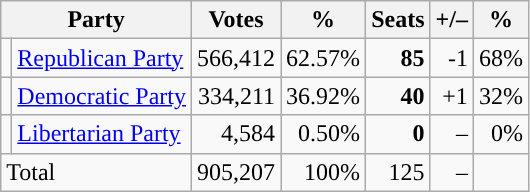<table class="wikitable" style="font-size:100%; text-align:right;">
<tr>
<th colspan=2>Party</th>
<th>Votes</th>
<th>%</th>
<th>Seats</th>
<th>+/–</th>
<th>%</th>
</tr>
<tr>
<td style="background:"></td>
<td align=left><a href='#'>Republican Party</a></td>
<td>566,412</td>
<td>62.57%</td>
<td><strong>85</strong></td>
<td>-1</td>
<td>68%</td>
</tr>
<tr>
<td style="background:"></td>
<td align=left><a href='#'>Democratic Party</a></td>
<td>334,211</td>
<td>36.92%</td>
<td><strong>40</strong></td>
<td>+1</td>
<td>32%</td>
</tr>
<tr>
<td style="background:"></td>
<td align=left><a href='#'>Libertarian Party</a></td>
<td>4,584</td>
<td>0.50%</td>
<td><strong>0</strong></td>
<td>–</td>
<td>0%</td>
</tr>
<tr>
<td colspan=2 align=left>Total</td>
<td>905,207</td>
<td>100%</td>
<td>125</td>
<td>–</td>
</tr>
</table>
